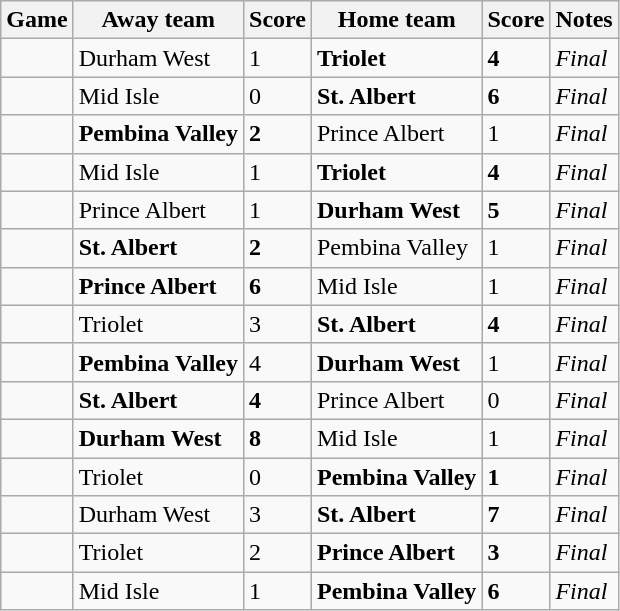<table class="wikitable">
<tr>
<th>Game</th>
<th>Away team</th>
<th>Score</th>
<th>Home team</th>
<th>Score</th>
<th>Notes</th>
</tr>
<tr>
<td></td>
<td>Durham West</td>
<td>1</td>
<td><strong>Triolet</strong></td>
<td><strong>4</strong></td>
<td><em>Final</em></td>
</tr>
<tr>
<td></td>
<td>Mid Isle</td>
<td>0</td>
<td><strong>St. Albert</strong></td>
<td><strong>6</strong></td>
<td><em>Final</em></td>
</tr>
<tr>
<td></td>
<td><strong>Pembina Valley</strong></td>
<td><strong>2</strong></td>
<td>Prince Albert</td>
<td>1</td>
<td><em>Final</em></td>
</tr>
<tr>
<td></td>
<td>Mid Isle</td>
<td>1</td>
<td><strong>Triolet</strong></td>
<td><strong>4</strong></td>
<td><em>Final</em></td>
</tr>
<tr>
<td></td>
<td>Prince Albert</td>
<td>1</td>
<td><strong>Durham West</strong></td>
<td><strong>5</strong></td>
<td><em>Final</em></td>
</tr>
<tr>
<td></td>
<td><strong>St. Albert</strong></td>
<td><strong>2</strong></td>
<td>Pembina Valley</td>
<td>1</td>
<td><em>Final</em></td>
</tr>
<tr>
<td></td>
<td><strong>Prince Albert</strong></td>
<td><strong>6</strong></td>
<td>Mid Isle</td>
<td>1</td>
<td><em>Final</em></td>
</tr>
<tr>
<td></td>
<td>Triolet</td>
<td>3</td>
<td><strong>St. Albert</strong></td>
<td><strong>4</strong></td>
<td><em>Final</em></td>
</tr>
<tr>
<td></td>
<td><strong>Pembina Valley</strong></td>
<td>4</td>
<td><strong>Durham West</strong></td>
<td>1</td>
<td><em>Final</em></td>
</tr>
<tr>
<td></td>
<td><strong>St. Albert</strong></td>
<td><strong>4</strong></td>
<td>Prince Albert</td>
<td>0</td>
<td><em>Final</em></td>
</tr>
<tr>
<td></td>
<td><strong>Durham West</strong></td>
<td><strong>8</strong></td>
<td>Mid Isle</td>
<td>1</td>
<td><em>Final</em></td>
</tr>
<tr>
<td></td>
<td>Triolet</td>
<td>0</td>
<td><strong>Pembina Valley</strong></td>
<td><strong>1</strong></td>
<td><em>Final</em></td>
</tr>
<tr>
<td></td>
<td>Durham West</td>
<td>3</td>
<td><strong>St. Albert</strong></td>
<td><strong>7</strong></td>
<td><em>Final</em></td>
</tr>
<tr>
<td></td>
<td>Triolet</td>
<td>2</td>
<td><strong>Prince Albert</strong></td>
<td><strong>3</strong></td>
<td><em>Final</em></td>
</tr>
<tr>
<td></td>
<td>Mid Isle</td>
<td>1</td>
<td><strong>Pembina Valley</strong></td>
<td><strong>6</strong></td>
<td><em>Final</em></td>
</tr>
</table>
